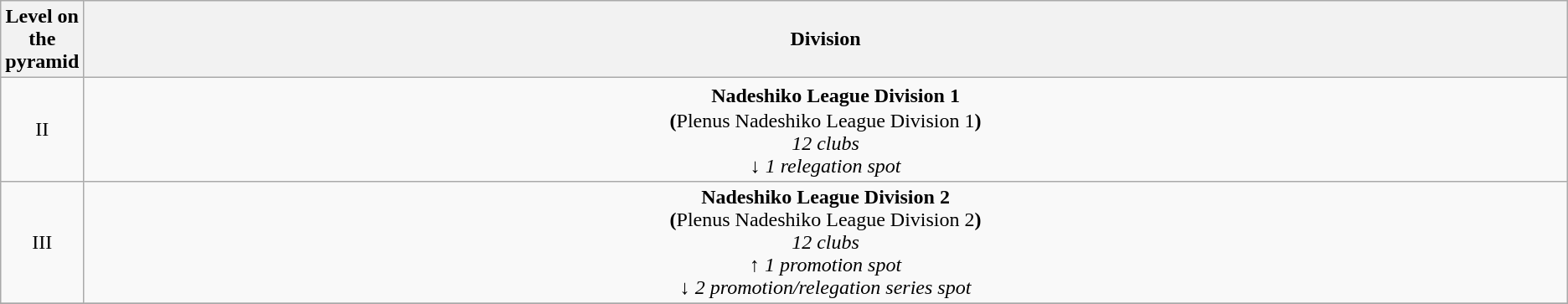<table class="wikitable" style="text-align: center;">
<tr>
<th style="width:4%;">Level on the pyramid</th>
<th colspan="2" style="width:96%;">Division</th>
</tr>
<tr>
<td style="width:4%;">II</td>
<td colspan="2" style="width:96%;">　<strong>Nadeshiko League Division 1</strong><br><strong>(</strong>Plenus Nadeshiko League Division 1<strong>)</strong><br><em>12 clubs</em><br>
<em>↓ 1 relegation spot</em></td>
</tr>
<tr>
<td style="width:4%;">III</td>
<td colspan="2" style="width:96%;"><strong>Nadeshiko League Division 2</strong><br><strong>(</strong>Plenus Nadeshiko League Division 2<strong>)</strong><br><em>12 clubs</em><br>
<em>↑ 1 promotion spot</em><br>
<em>↓ 2 promotion/relegation series spot</em></td>
</tr>
<tr>
</tr>
</table>
